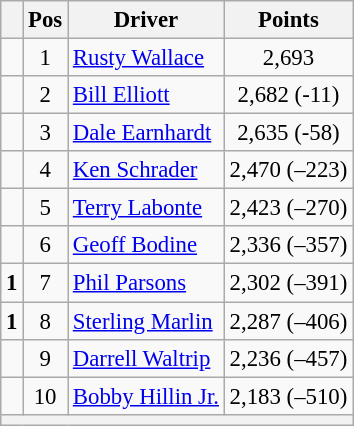<table class="wikitable" style="font-size: 95%;">
<tr>
<th></th>
<th>Pos</th>
<th>Driver</th>
<th>Points</th>
</tr>
<tr>
<td align="left"></td>
<td style="text-align:center;">1</td>
<td><a href='#'>Rusty Wallace</a></td>
<td style="text-align:center;">2,693</td>
</tr>
<tr>
<td align="left"></td>
<td style="text-align:center;">2</td>
<td><a href='#'>Bill Elliott</a></td>
<td style="text-align:center;">2,682 (-11)</td>
</tr>
<tr>
<td align="left"></td>
<td style="text-align:center;">3</td>
<td><a href='#'>Dale Earnhardt</a></td>
<td style="text-align:center;">2,635 (-58)</td>
</tr>
<tr>
<td align="left"></td>
<td style="text-align:center;">4</td>
<td><a href='#'>Ken Schrader</a></td>
<td style="text-align:center;">2,470 (–223)</td>
</tr>
<tr>
<td align="left"></td>
<td style="text-align:center;">5</td>
<td><a href='#'>Terry Labonte</a></td>
<td style="text-align:center;">2,423 (–270)</td>
</tr>
<tr>
<td align="left"></td>
<td style="text-align:center;">6</td>
<td><a href='#'>Geoff Bodine</a></td>
<td style="text-align:center;">2,336 (–357)</td>
</tr>
<tr>
<td align="left">  <strong>1</strong></td>
<td style="text-align:center;">7</td>
<td><a href='#'>Phil Parsons</a></td>
<td style="text-align:center;">2,302 (–391)</td>
</tr>
<tr>
<td align="left">  <strong>1</strong></td>
<td style="text-align:center;">8</td>
<td><a href='#'>Sterling Marlin</a></td>
<td style="text-align:center;">2,287 (–406)</td>
</tr>
<tr>
<td align="left"></td>
<td style="text-align:center;">9</td>
<td><a href='#'>Darrell Waltrip</a></td>
<td style="text-align:center;">2,236 (–457)</td>
</tr>
<tr>
<td align="left"></td>
<td style="text-align:center;">10</td>
<td><a href='#'>Bobby Hillin Jr.</a></td>
<td style="text-align:center;">2,183 (–510)</td>
</tr>
<tr class="sortbottom">
<th colspan="9"></th>
</tr>
</table>
